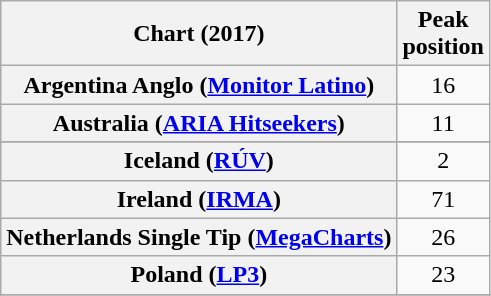<table class="wikitable plainrowheaders" style="text-align:center">
<tr>
<th scope="col">Chart (2017)</th>
<th scope="col">Peak<br> position</th>
</tr>
<tr>
<th scope="row">Argentina Anglo (<a href='#'>Monitor Latino</a>)</th>
<td>16</td>
</tr>
<tr>
<th scope="row">Australia (<a href='#'>ARIA Hitseekers</a>)</th>
<td>11</td>
</tr>
<tr>
</tr>
<tr>
</tr>
<tr>
</tr>
<tr>
</tr>
<tr>
</tr>
<tr>
</tr>
<tr>
<th scope="row">Iceland (<a href='#'>RÚV</a>)</th>
<td>2</td>
</tr>
<tr>
<th scope="row">Ireland (<a href='#'>IRMA</a>)</th>
<td>71</td>
</tr>
<tr>
<th scope="row">Netherlands Single Tip (<a href='#'>MegaCharts</a>)</th>
<td>26</td>
</tr>
<tr>
<th scope="row">Poland (<a href='#'>LP3</a>)</th>
<td>23</td>
</tr>
<tr>
</tr>
<tr>
</tr>
<tr>
</tr>
<tr>
</tr>
<tr>
</tr>
<tr>
</tr>
<tr>
</tr>
</table>
